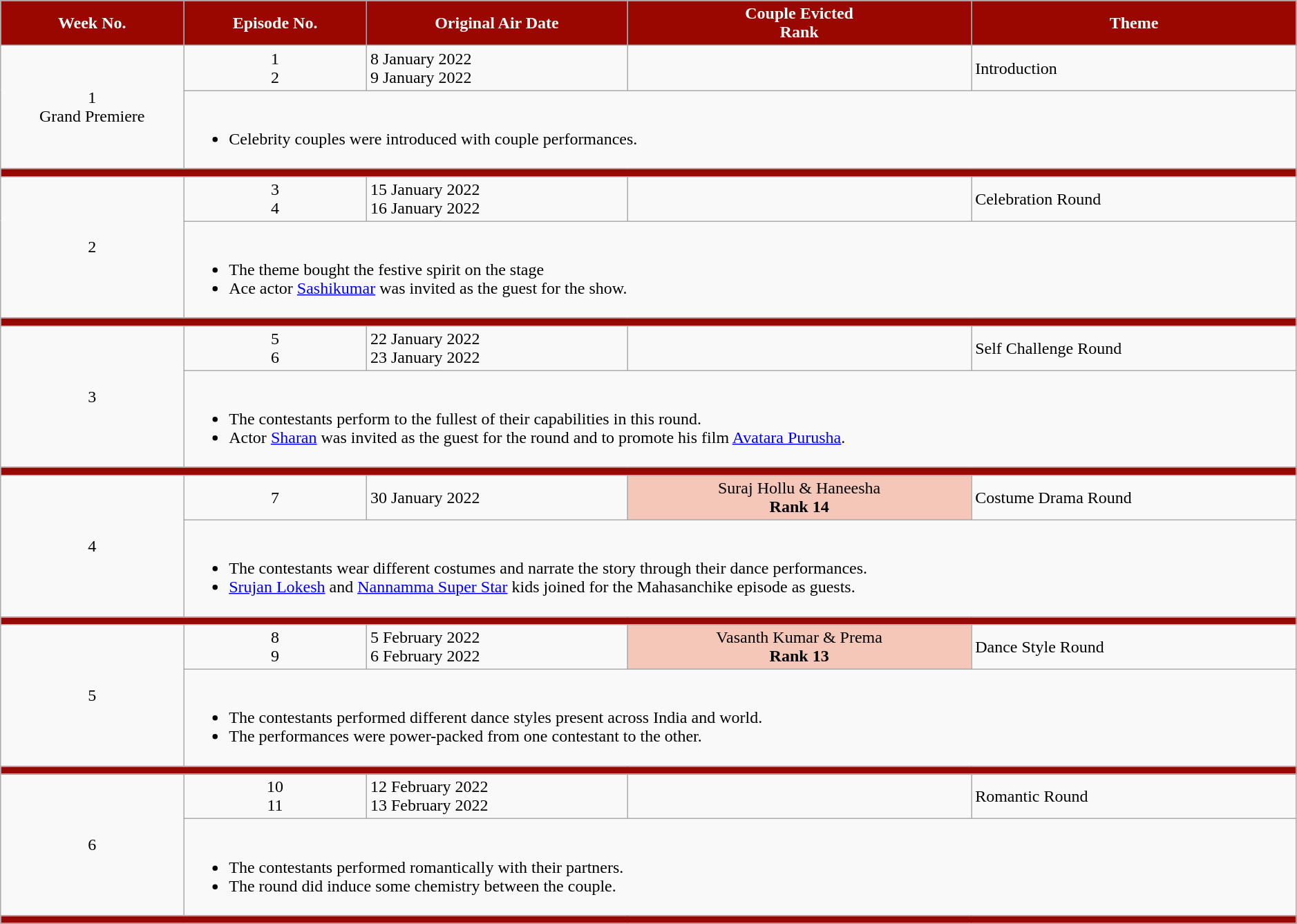<table class="wikitable plainrowheaders" style="width:99%;">
<tr>
<th scope="col" style="background:#9A0700; color:#fff;">Week No.</th>
<th scope="col" style="background:#9A0700; color:#fff;">Episode No.</th>
<th scope="col" style="background:#9A0700; color:#fff;">Original Air Date</th>
<th scope="col" style="background:#9A0700; color:#fff;">Couple Evicted <br> Rank</th>
<th scope="col" style="background:#9A0700; color:#fff;">Theme</th>
</tr>
<tr>
<td rowspan="2" style="text-align:center;">1 <br> Grand Premiere</td>
<td style="text-align:center;">1 <br>2</td>
<td>8 January 2022<br>9 January 2022</td>
<td></td>
<td>Introduction</td>
</tr>
<tr>
<td colspan="4" style="text-align:left;"><br><ul><li>Celebrity couples were introduced with couple performances.</li></ul></td>
</tr>
<tr>
<th colspan="5" style="background:#9A0700;"></th>
</tr>
<tr>
<td rowspan="2" style="text-align:center;">2</td>
<td style="text-align:center;">3<br>4</td>
<td>15 January 2022<br>16 January 2022</td>
<td></td>
<td>Celebration Round</td>
</tr>
<tr>
<td colspan="4" style="text-align:left;"><br><ul><li>The theme bought the festive spirit on the stage</li><li>Ace actor <a href='#'>Sashikumar</a> was invited as the guest for the show.</li></ul></td>
</tr>
<tr>
<th colspan="5" style="background:#9A0700;"></th>
</tr>
<tr>
<td rowspan="2" style="text-align:center;">3</td>
<td style="text-align:center;">5<br>6</td>
<td>22 January 2022 <br>23 January 2022</td>
<td></td>
<td>Self Challenge Round</td>
</tr>
<tr>
<td colspan="4" style="text-align:left;"><br><ul><li>The contestants perform to the fullest of their capabilities in this round.</li><li>Actor <a href='#'>Sharan</a> was invited as the guest for the round and to promote his film <a href='#'>Avatara Purusha</a>.</li></ul></td>
</tr>
<tr>
<th colspan="5" style="background:#9A0700;"></th>
</tr>
<tr>
<td rowspan="2" style="text-align:center;">4</td>
<td style="text-align:center;">7</td>
<td>30 January 2022</td>
<td style="background:#f4c7b8; text-align: center;">Suraj Hollu & Haneesha<br> <strong>Rank 14</strong></td>
<td>Costume Drama Round</td>
</tr>
<tr>
<td colspan="4" style="text-align:left;"><br><ul><li>The contestants wear different costumes and narrate the story through their dance performances.</li><li><a href='#'>Srujan Lokesh</a> and <a href='#'>Nannamma Super Star</a> kids joined for the Mahasanchike episode as guests.</li></ul></td>
</tr>
<tr>
<th colspan="5" style="background:#9A0700;"></th>
</tr>
<tr>
<td rowspan="2" style="text-align:center;">5</td>
<td style="text-align:center;">8<br>9</td>
<td>5 February 2022<br>6 February 2022</td>
<td style="background:#f4c7b8; text-align: center;">Vasanth Kumar & Prema<br> <strong>Rank 13</strong></td>
<td>Dance Style Round</td>
</tr>
<tr>
<td colspan="4" style="text-align:left;"><br><ul><li>The contestants performed different dance styles present across India and world.</li><li>The performances were power-packed from one contestant to the other.</li></ul></td>
</tr>
<tr>
<th colspan="5" style="background:#9A0700;"></th>
</tr>
<tr>
<td rowspan="2" style="text-align:center;">6</td>
<td style="text-align:center;">10<br>11</td>
<td>12 February 2022<br>13 February 2022</td>
<td></td>
<td>Romantic Round</td>
</tr>
<tr>
<td colspan="4" style="text-align:left;"><br><ul><li>The contestants performed romantically with their partners.</li><li>The round did induce some chemistry between the couple.</li></ul></td>
</tr>
<tr>
<th colspan="5" style="background:#9A0700;"></th>
</tr>
</table>
